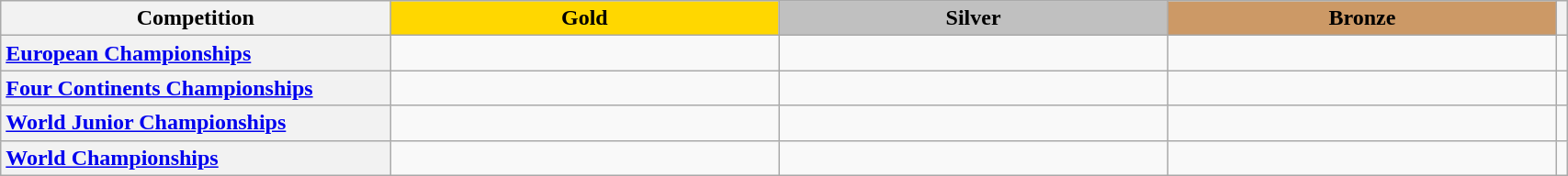<table class="wikitable unsortable" style="text-align:left; width:90%">
<tr>
<th scope="col" style="text-align:center; width:25%">Competition</th>
<td scope="col" style="text-align:center; width:25%; background:gold"><strong>Gold</strong></td>
<td scope="col" style="text-align:center; width:25%; background:silver"><strong>Silver</strong></td>
<td scope="col" style="text-align:center; width:25%; background:#c96"><strong>Bronze</strong></td>
<th scope="col" style="text-align:center"></th>
</tr>
<tr>
<th scope="row" style="text-align:left"> <a href='#'>European Championships</a></th>
<td></td>
<td></td>
<td></td>
<td></td>
</tr>
<tr>
<th scope="row" style="text-align:left"> <a href='#'>Four Continents Championships</a></th>
<td></td>
<td></td>
<td></td>
<td></td>
</tr>
<tr>
<th scope="row" style="text-align:left"> <a href='#'>World Junior Championships</a></th>
<td></td>
<td></td>
<td></td>
<td></td>
</tr>
<tr>
<th scope="row" style="text-align:left"> <a href='#'>World Championships</a></th>
<td></td>
<td></td>
<td></td>
<td></td>
</tr>
</table>
